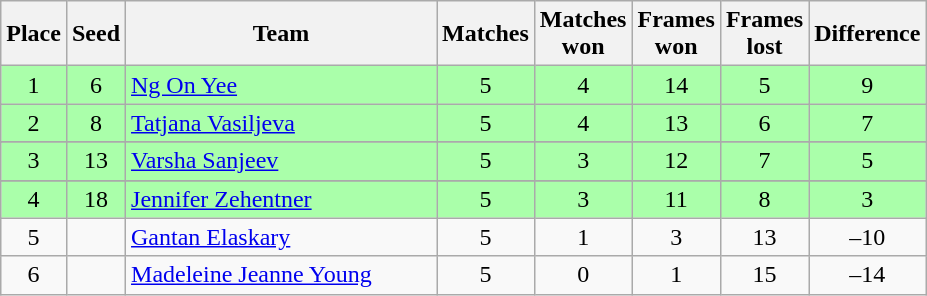<table class="wikitable" style="text-align: center;">
<tr>
<th width=20>Place</th>
<th width=20>Seed</th>
<th width=200>Team</th>
<th width=20>Matches</th>
<th width=20>Matches won</th>
<th width=20>Frames won</th>
<th width=20>Frames lost</th>
<th width=20>Difference</th>
</tr>
<tr style="background:#aaffaa;">
<td>1</td>
<td>6</td>
<td style="text-align:left;"> <a href='#'>Ng On Yee</a></td>
<td>5</td>
<td>4</td>
<td>14</td>
<td>5</td>
<td>9</td>
</tr>
<tr style="background:#aaffaa;">
<td>2</td>
<td>8</td>
<td style="text-align:left;"> <a href='#'>Tatjana Vasiljeva</a></td>
<td>5</td>
<td>4</td>
<td>13</td>
<td>6</td>
<td>7</td>
</tr>
<tr>
</tr>
<tr style="background:#aaffaa;">
<td>3</td>
<td>13</td>
<td style="text-align:left;"> <a href='#'>Varsha Sanjeev</a></td>
<td>5</td>
<td>3</td>
<td>12</td>
<td>7</td>
<td>5</td>
</tr>
<tr>
</tr>
<tr style="background:#aaffaa;">
<td>4</td>
<td>18</td>
<td style="text-align:left;"> <a href='#'>Jennifer Zehentner</a></td>
<td>5</td>
<td>3</td>
<td>11</td>
<td>8</td>
<td>3</td>
</tr>
<tr>
<td>5</td>
<td></td>
<td style="text-align:left;"> <a href='#'>Gantan Elaskary</a></td>
<td>5</td>
<td>1</td>
<td>3</td>
<td>13</td>
<td>–10</td>
</tr>
<tr>
<td>6</td>
<td></td>
<td style="text-align:left;"> <a href='#'>Madeleine Jeanne Young</a></td>
<td>5</td>
<td>0</td>
<td>1</td>
<td>15</td>
<td>–14</td>
</tr>
</table>
